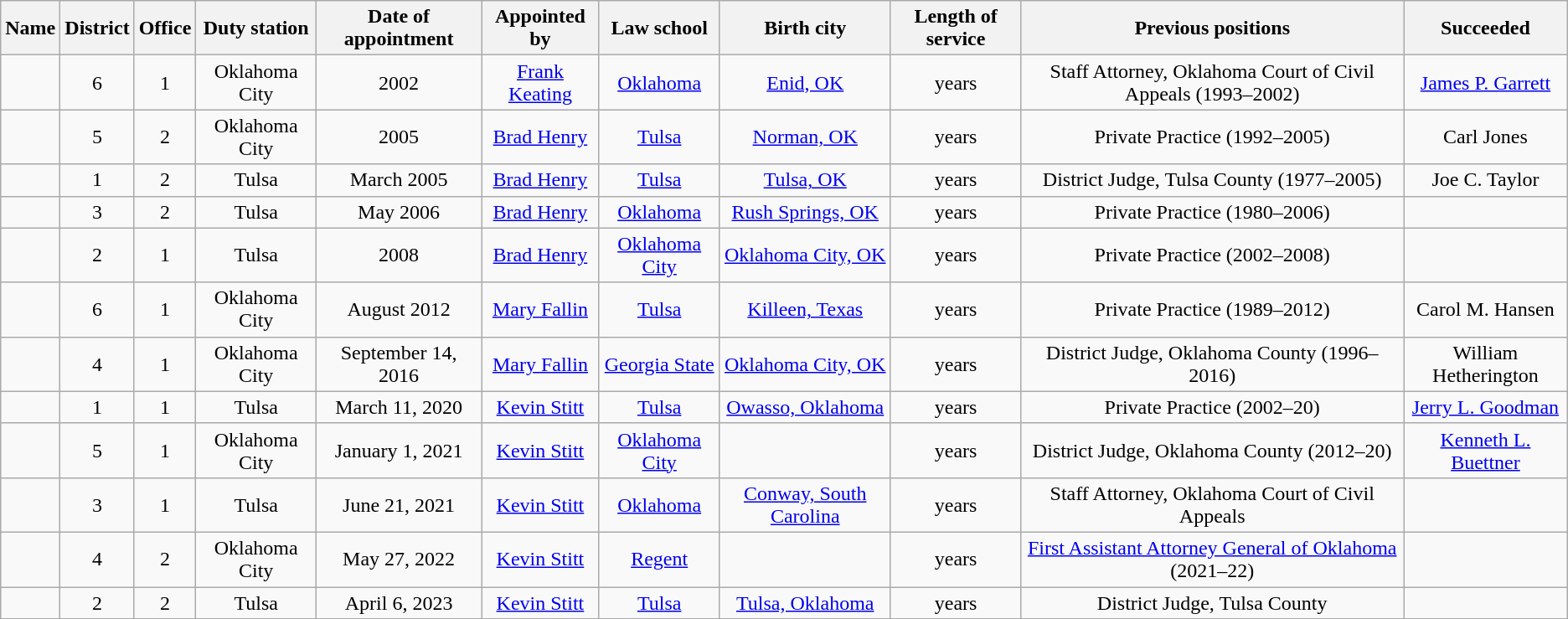<table class="wikitable sortable" style="text-align:center">
<tr>
<th>Name</th>
<th>District</th>
<th>Office</th>
<th>Duty station</th>
<th>Date of appointment</th>
<th>Appointed by</th>
<th>Law school</th>
<th>Birth city</th>
<th>Length of service</th>
<th class="unsortable">Previous positions</th>
<th>Succeeded</th>
</tr>
<tr>
<td></td>
<td>6</td>
<td>1</td>
<td>Oklahoma City</td>
<td>2002</td>
<td><a href='#'>Frank Keating</a></td>
<td><a href='#'>Oklahoma</a></td>
<td><a href='#'>Enid, OK</a></td>
<td> years</td>
<td>Staff Attorney, Oklahoma Court of Civil Appeals (1993–2002)</td>
<td><a href='#'>James P. Garrett</a></td>
</tr>
<tr>
<td></td>
<td>5</td>
<td>2</td>
<td>Oklahoma City</td>
<td>2005</td>
<td><a href='#'>Brad Henry</a></td>
<td><a href='#'>Tulsa</a></td>
<td><a href='#'>Norman, OK</a></td>
<td> years</td>
<td>Private Practice (1992–2005)</td>
<td>Carl Jones</td>
</tr>
<tr>
<td></td>
<td>1</td>
<td>2</td>
<td>Tulsa</td>
<td>March 2005</td>
<td><a href='#'>Brad Henry</a></td>
<td><a href='#'>Tulsa</a></td>
<td><a href='#'>Tulsa, OK</a></td>
<td> years</td>
<td>District Judge, Tulsa County (1977–2005)</td>
<td>Joe C. Taylor</td>
</tr>
<tr>
<td></td>
<td>3</td>
<td>2</td>
<td>Tulsa</td>
<td>May 2006</td>
<td><a href='#'>Brad Henry</a></td>
<td><a href='#'>Oklahoma</a></td>
<td><a href='#'>Rush Springs, OK</a></td>
<td> years</td>
<td>Private Practice (1980–2006)</td>
<td></td>
</tr>
<tr>
<td></td>
<td>2</td>
<td>1</td>
<td>Tulsa</td>
<td>2008</td>
<td><a href='#'>Brad Henry</a></td>
<td><a href='#'>Oklahoma City</a></td>
<td><a href='#'>Oklahoma City, OK</a></td>
<td> years</td>
<td>Private Practice (2002–2008)</td>
<td></td>
</tr>
<tr>
<td></td>
<td>6</td>
<td>1</td>
<td>Oklahoma City</td>
<td>August 2012</td>
<td><a href='#'>Mary Fallin</a></td>
<td><a href='#'>Tulsa</a></td>
<td><a href='#'>Killeen, Texas</a></td>
<td> years</td>
<td>Private Practice (1989–2012)</td>
<td>Carol M. Hansen</td>
</tr>
<tr>
<td></td>
<td>4</td>
<td>1</td>
<td>Oklahoma City</td>
<td>September 14, 2016</td>
<td><a href='#'>Mary Fallin</a></td>
<td><a href='#'>Georgia State</a></td>
<td><a href='#'>Oklahoma City, OK</a></td>
<td> years</td>
<td>District Judge, Oklahoma County (1996–2016)</td>
<td>William Hetherington</td>
</tr>
<tr>
<td></td>
<td>1</td>
<td>1</td>
<td>Tulsa</td>
<td>March 11, 2020</td>
<td><a href='#'>Kevin Stitt</a></td>
<td><a href='#'>Tulsa</a></td>
<td><a href='#'>Owasso, Oklahoma</a></td>
<td> years</td>
<td>Private Practice (2002–20)</td>
<td><a href='#'>Jerry L. Goodman</a></td>
</tr>
<tr>
<td></td>
<td>5</td>
<td>1</td>
<td>Oklahoma City</td>
<td>January 1, 2021</td>
<td><a href='#'>Kevin Stitt</a></td>
<td><a href='#'>Oklahoma City</a></td>
<td></td>
<td> years</td>
<td>District Judge, Oklahoma County (2012–20)</td>
<td><a href='#'>Kenneth L. Buettner</a></td>
</tr>
<tr>
<td></td>
<td>3</td>
<td>1</td>
<td>Tulsa</td>
<td>June 21, 2021</td>
<td><a href='#'>Kevin Stitt</a></td>
<td><a href='#'>Oklahoma</a></td>
<td><a href='#'>Conway, South Carolina</a></td>
<td> years</td>
<td>Staff Attorney, Oklahoma Court of Civil Appeals</td>
<td></td>
</tr>
<tr>
<td></td>
<td>4</td>
<td>2</td>
<td>Oklahoma City</td>
<td>May 27, 2022</td>
<td><a href='#'>Kevin Stitt</a></td>
<td><a href='#'>Regent</a></td>
<td></td>
<td> years</td>
<td><a href='#'>First Assistant Attorney General of Oklahoma</a> (2021–22)</td>
<td></td>
</tr>
<tr>
<td></td>
<td>2</td>
<td>2</td>
<td>Tulsa</td>
<td>April 6, 2023</td>
<td><a href='#'>Kevin Stitt</a></td>
<td><a href='#'>Tulsa</a></td>
<td><a href='#'>Tulsa, Oklahoma</a></td>
<td> years</td>
<td>District Judge, Tulsa County</td>
<td></td>
</tr>
<tr>
</tr>
</table>
